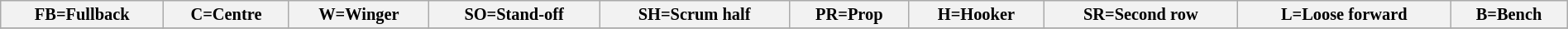<table class="wikitable" style="font-size:85%;" width="100%">
<tr>
<th>FB=Fullback</th>
<th>C=Centre</th>
<th>W=Winger</th>
<th>SO=Stand-off</th>
<th>SH=Scrum half</th>
<th>PR=Prop</th>
<th>H=Hooker</th>
<th>SR=Second row</th>
<th>L=Loose forward</th>
<th>B=Bench</th>
</tr>
<tr>
</tr>
</table>
